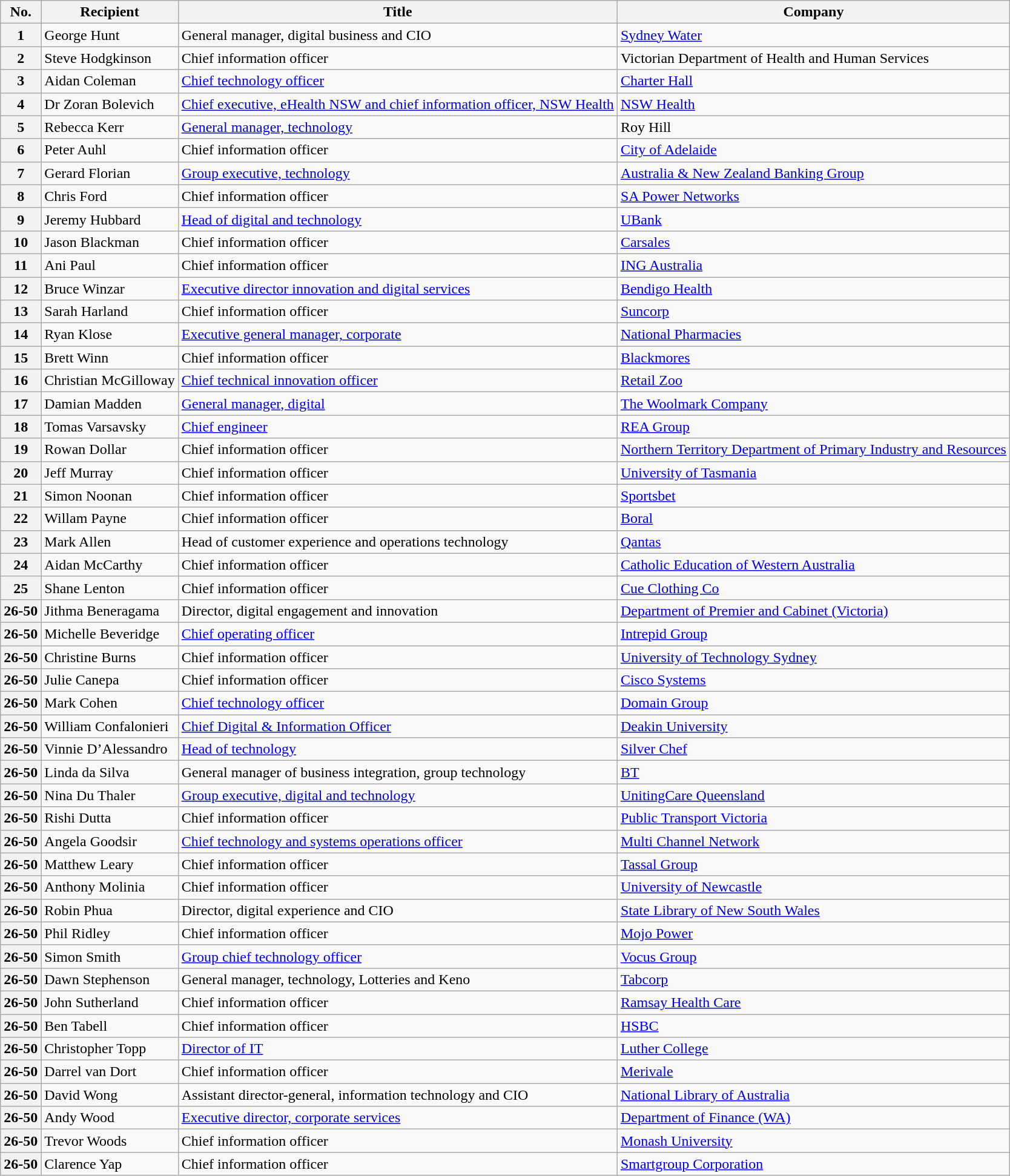<table class="wikitable plainrowheaders">
<tr>
<th scope="col">No.</th>
<th scope="col">Recipient</th>
<th scope="col">Title</th>
<th scope="col">Company</th>
</tr>
<tr>
<th scope="row">1</th>
<td>George Hunt</td>
<td>General manager, digital business and CIO</td>
<td><a href='#'>Sydney Water</a></td>
</tr>
<tr>
<th scope="row">2</th>
<td>Steve Hodgkinson</td>
<td>Chief information officer</td>
<td>Victorian Department of Health and Human Services</td>
</tr>
<tr>
<th scope="row">3</th>
<td>Aidan Coleman</td>
<td><a href='#'>Chief technology officer</a></td>
<td><a href='#'>Charter Hall</a></td>
</tr>
<tr>
<th scope="row">4</th>
<td>Dr Zoran Bolevich</td>
<td><a href='#'>Chief executive, eHealth NSW and chief information officer, NSW Health</a></td>
<td><a href='#'>NSW Health</a></td>
</tr>
<tr>
<th scope="row">5</th>
<td>Rebecca Kerr</td>
<td><a href='#'>General manager, technology</a></td>
<td>Roy Hill</td>
</tr>
<tr>
<th scope="row">6</th>
<td>Peter Auhl</td>
<td>Chief information officer</td>
<td><a href='#'>City of Adelaide</a></td>
</tr>
<tr>
<th scope="row">7</th>
<td>Gerard Florian</td>
<td><a href='#'>Group executive, technology</a></td>
<td><a href='#'>Australia & New Zealand Banking Group</a></td>
</tr>
<tr>
<th scope="row">8</th>
<td>Chris Ford</td>
<td>Chief information officer</td>
<td><a href='#'>SA Power Networks</a></td>
</tr>
<tr>
<th scope="row">9</th>
<td>Jeremy Hubbard</td>
<td><a href='#'>Head of digital and technology</a></td>
<td><a href='#'>UBank</a></td>
</tr>
<tr>
<th scope="row">10</th>
<td>Jason Blackman</td>
<td>Chief information officer</td>
<td><a href='#'>Carsales</a></td>
</tr>
<tr>
<th scope="row">11</th>
<td>Ani Paul</td>
<td>Chief information officer</td>
<td><a href='#'>ING Australia</a></td>
</tr>
<tr>
<th scope="row">12</th>
<td>Bruce Winzar</td>
<td><a href='#'>Executive director innovation and digital services</a></td>
<td><a href='#'>Bendigo Health</a></td>
</tr>
<tr>
<th scope="row">13</th>
<td>Sarah Harland</td>
<td>Chief information officer</td>
<td><a href='#'>Suncorp</a></td>
</tr>
<tr>
<th scope="row">14</th>
<td>Ryan Klose</td>
<td><a href='#'>Executive general manager, corporate</a></td>
<td><a href='#'>National Pharmacies</a></td>
</tr>
<tr>
<th scope="row">15</th>
<td>Brett Winn</td>
<td>Chief information officer</td>
<td><a href='#'>Blackmores</a></td>
</tr>
<tr>
<th scope="row">16</th>
<td>Christian McGilloway</td>
<td><a href='#'>Chief technical innovation officer</a></td>
<td><a href='#'>Retail Zoo</a></td>
</tr>
<tr>
<th scope="row">17</th>
<td>Damian Madden</td>
<td><a href='#'>General manager, digital</a></td>
<td><a href='#'>The Woolmark Company</a></td>
</tr>
<tr>
<th scope="row">18</th>
<td>Tomas Varsavsky</td>
<td><a href='#'>Chief engineer</a></td>
<td><a href='#'>REA Group</a></td>
</tr>
<tr>
<th scope="row">19</th>
<td>Rowan Dollar</td>
<td>Chief information officer</td>
<td><a href='#'>Northern Territory Department of Primary Industry and Resources</a></td>
</tr>
<tr>
<th scope="row">20</th>
<td>Jeff Murray</td>
<td>Chief information officer</td>
<td><a href='#'>University of Tasmania</a></td>
</tr>
<tr>
<th scope="row">21</th>
<td>Simon Noonan</td>
<td>Chief information officer</td>
<td><a href='#'>Sportsbet</a></td>
</tr>
<tr>
<th scope="row">22</th>
<td>Willam Payne</td>
<td>Chief information officer</td>
<td><a href='#'>Boral</a></td>
</tr>
<tr>
<th scope="row">23</th>
<td>Mark Allen</td>
<td>Head of customer experience and operations technology</td>
<td><a href='#'>Qantas</a></td>
</tr>
<tr>
<th scope="row">24</th>
<td>Aidan McCarthy</td>
<td>Chief information officer</td>
<td><a href='#'>Catholic Education of Western Australia</a></td>
</tr>
<tr>
<th scope="row">25</th>
<td>Shane Lenton</td>
<td>Chief information officer</td>
<td><a href='#'>Cue Clothing Co</a></td>
</tr>
<tr>
<th scope="row">26-50</th>
<td>Jithma Beneragama</td>
<td>Director, digital engagement and innovation</td>
<td><a href='#'>Department of Premier and Cabinet (Victoria)</a></td>
</tr>
<tr>
<th scope="row">26-50</th>
<td>Michelle Beveridge</td>
<td><a href='#'>Chief operating officer</a></td>
<td><a href='#'>Intrepid Group</a></td>
</tr>
<tr>
<th scope="row">26-50</th>
<td>Christine Burns</td>
<td>Chief information officer</td>
<td><a href='#'>University of Technology Sydney</a></td>
</tr>
<tr>
<th scope="row">26-50</th>
<td>Julie Canepa</td>
<td>Chief information officer</td>
<td><a href='#'>Cisco Systems</a></td>
</tr>
<tr>
<th scope="row">26-50</th>
<td>Mark Cohen</td>
<td><a href='#'>Chief technology officer</a></td>
<td><a href='#'>Domain Group</a></td>
</tr>
<tr>
<th scope="row">26-50</th>
<td>William Confalonieri</td>
<td><a href='#'>Chief Digital & Information Officer</a></td>
<td><a href='#'>Deakin University</a></td>
</tr>
<tr>
<th scope="row">26-50</th>
<td>Vinnie D’Alessandro</td>
<td><a href='#'>Head of technology</a></td>
<td><a href='#'>Silver Chef</a></td>
</tr>
<tr>
<th scope="row">26-50</th>
<td>Linda da Silva</td>
<td>General manager of business integration, group technology</td>
<td><a href='#'>BT</a></td>
</tr>
<tr>
<th scope="row">26-50</th>
<td>Nina Du Thaler</td>
<td><a href='#'>Group executive, digital and technology</a></td>
<td><a href='#'>UnitingCare Queensland</a></td>
</tr>
<tr>
<th scope="row">26-50</th>
<td>Rishi Dutta</td>
<td>Chief information officer</td>
<td><a href='#'>Public Transport Victoria</a></td>
</tr>
<tr>
<th scope="row">26-50</th>
<td>Angela Goodsir</td>
<td><a href='#'>Chief technology and systems operations officer</a></td>
<td><a href='#'>Multi Channel Network</a></td>
</tr>
<tr>
<th scope="row">26-50</th>
<td>Matthew Leary</td>
<td>Chief information officer</td>
<td><a href='#'>Tassal Group</a></td>
</tr>
<tr>
<th scope="row">26-50</th>
<td>Anthony Molinia</td>
<td>Chief information officer</td>
<td><a href='#'>University of Newcastle</a></td>
</tr>
<tr>
<th scope="row">26-50</th>
<td>Robin Phua</td>
<td>Director, digital experience and CIO</td>
<td><a href='#'>State Library of New South Wales</a></td>
</tr>
<tr>
<th scope="row">26-50</th>
<td>Phil Ridley</td>
<td>Chief information officer</td>
<td><a href='#'>Mojo Power</a></td>
</tr>
<tr>
<th scope="row">26-50</th>
<td>Simon Smith</td>
<td><a href='#'>Group chief technology officer</a></td>
<td><a href='#'>Vocus Group</a></td>
</tr>
<tr>
<th scope="row">26-50</th>
<td>Dawn Stephenson</td>
<td>General manager, technology, Lotteries and Keno</td>
<td><a href='#'>Tabcorp</a></td>
</tr>
<tr>
<th scope="row">26-50</th>
<td>John Sutherland</td>
<td>Chief information officer</td>
<td><a href='#'>Ramsay Health Care</a></td>
</tr>
<tr>
<th scope="row">26-50</th>
<td>Ben Tabell</td>
<td>Chief information officer</td>
<td><a href='#'>HSBC</a></td>
</tr>
<tr>
<th scope="row">26-50</th>
<td>Christopher Topp</td>
<td><a href='#'>Director of IT</a></td>
<td><a href='#'>Luther College</a></td>
</tr>
<tr>
<th scope="row">26-50</th>
<td>Darrel van Dort</td>
<td>Chief information officer</td>
<td><a href='#'>Merivale</a></td>
</tr>
<tr>
<th scope="row">26-50</th>
<td>David Wong</td>
<td>Assistant director-general, information technology and CIO</td>
<td><a href='#'>National Library of Australia</a></td>
</tr>
<tr>
<th scope="row">26-50</th>
<td>Andy Wood</td>
<td><a href='#'>Executive director, corporate services</a></td>
<td><a href='#'>Department of Finance (WA)</a></td>
</tr>
<tr>
<th scope="row">26-50</th>
<td>Trevor Woods</td>
<td>Chief information officer</td>
<td><a href='#'>Monash University</a></td>
</tr>
<tr>
<th scope="row">26-50</th>
<td>Clarence Yap</td>
<td>Chief information officer</td>
<td><a href='#'>Smartgroup Corporation</a></td>
</tr>
</table>
